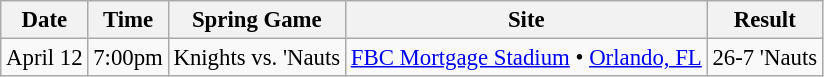<table class="wikitable" style="font-size:95%;">
<tr>
<th>Date</th>
<th>Time</th>
<th>Spring Game</th>
<th>Site</th>
<th>Result</th>
</tr>
<tr>
<td>April 12</td>
<td>7:00pm</td>
<td>Knights vs. 'Nauts</td>
<td><a href='#'>FBC Mortgage Stadium</a> • <a href='#'>Orlando, FL</a></td>
<td>26-7 'Nauts</td>
</tr>
</table>
